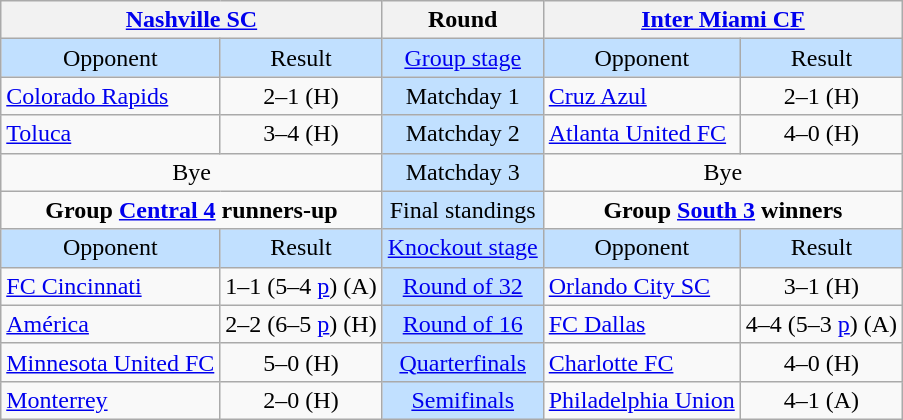<table class="wikitable" style="text-align:center">
<tr>
<th colspan=2> <a href='#'>Nashville SC</a></th>
<th>Round</th>
<th colspan=2> <a href='#'>Inter Miami CF</a></th>
</tr>
<tr style=background:#c1e0ff>
<td>Opponent</td>
<td>Result</td>
<td><a href='#'>Group stage</a></td>
<td>Opponent</td>
<td>Result</td>
</tr>
<tr>
<td align=left> <a href='#'>Colorado Rapids</a></td>
<td>2–1 (H)</td>
<td style=background:#c1e0ff>Matchday 1</td>
<td align=left> <a href='#'>Cruz Azul</a></td>
<td>2–1 (H)</td>
</tr>
<tr>
<td align=left> <a href='#'>Toluca</a></td>
<td>3–4 (H)</td>
<td style=background:#c1e0ff>Matchday 2</td>
<td align=left> <a href='#'>Atlanta United FC</a></td>
<td>4–0 (H)</td>
</tr>
<tr>
<td colspan=2>Bye</td>
<td style=background:#c1e0ff>Matchday 3</td>
<td colspan=2>Bye</td>
</tr>
<tr>
<td colspan=2 valign=top><strong>Group <a href='#'>Central 4</a> runners-up</strong><br></td>
<td style=background:#c1e0ff>Final standings</td>
<td colspan=2 valign=top><strong>Group <a href='#'>South 3</a> winners</strong><br></td>
</tr>
<tr style=background:#c1e0ff>
<td>Opponent</td>
<td>Result</td>
<td><a href='#'>Knockout stage</a></td>
<td>Opponent</td>
<td>Result</td>
</tr>
<tr>
<td align=left> <a href='#'>FC Cincinnati</a></td>
<td>1–1 (5–4 <a href='#'>p</a>) (A)</td>
<td style=background:#c1e0ff><a href='#'>Round of 32</a></td>
<td align=left> <a href='#'>Orlando City SC</a></td>
<td>3–1 (H)</td>
</tr>
<tr>
<td align=left> <a href='#'>América</a></td>
<td>2–2 (6–5 <a href='#'>p</a>) (H)</td>
<td style=background:#c1e0ff><a href='#'>Round of 16</a></td>
<td align=left> <a href='#'>FC Dallas</a></td>
<td>4–4 (5–3 <a href='#'>p</a>) (A)</td>
</tr>
<tr>
<td align=left> <a href='#'>Minnesota United FC</a></td>
<td>5–0 (H)</td>
<td style=background:#c1e0ff><a href='#'>Quarterfinals</a></td>
<td align=left> <a href='#'>Charlotte FC</a></td>
<td>4–0 (H)</td>
</tr>
<tr>
<td align=left> <a href='#'>Monterrey</a></td>
<td>2–0 (H)</td>
<td style=background:#c1e0ff><a href='#'>Semifinals</a></td>
<td align=left> <a href='#'>Philadelphia Union</a></td>
<td>4–1 (A)</td>
</tr>
</table>
